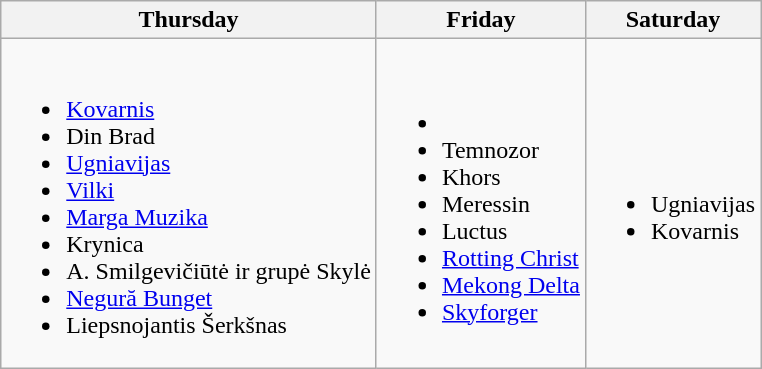<table class="wikitable">
<tr>
<th>Thursday</th>
<th>Friday</th>
<th>Saturday</th>
</tr>
<tr>
<td><br><ul><li> <a href='#'>Kovarnis</a></li><li> Din Brad</li><li> <a href='#'>Ugniavijas</a></li><li> <a href='#'>Vilki</a></li><li> <a href='#'>Marga Muzika</a></li><li> Krynica</li><li> A. Smilgevičiūtė ir grupė Skylė</li><li> <a href='#'>Negură Bunget</a></li><li> Liepsnojantis Šerkšnas</li></ul></td>
<td><br><ul><li> </li><li> Temnozor</li><li> Khors</li><li> Meressin</li><li> Luctus</li><li> <a href='#'>Rotting Christ</a></li><li> <a href='#'>Mekong Delta</a></li><li> <a href='#'>Skyforger</a></li></ul></td>
<td><br><ul><li> Ugniavijas</li><li> Kovarnis</li></ul></td>
</tr>
</table>
